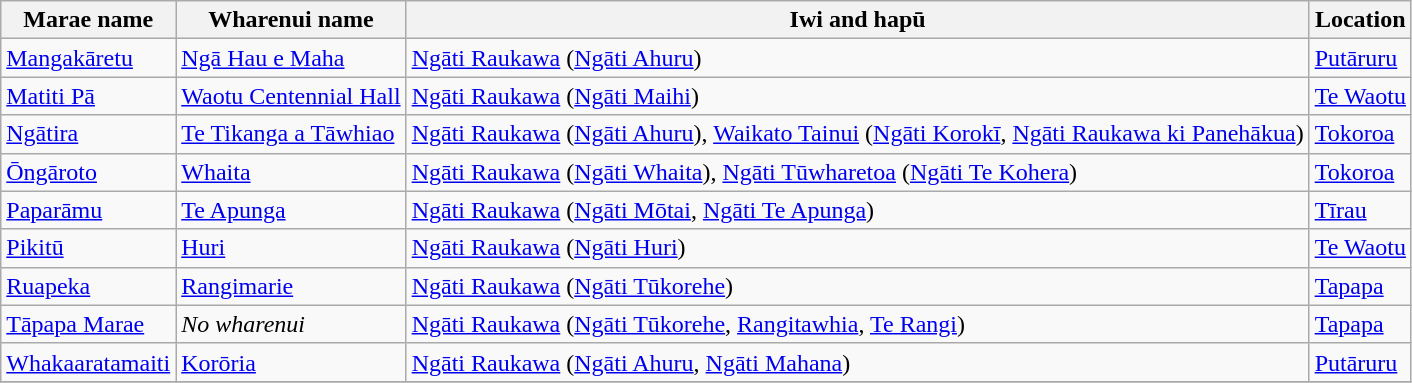<table class="wikitable sortable">
<tr>
<th>Marae name</th>
<th>Wharenui name</th>
<th>Iwi and hapū</th>
<th>Location</th>
</tr>
<tr>
<td><a href='#'>Mangakāretu</a></td>
<td><a href='#'>Ngā Hau e Maha</a></td>
<td><a href='#'>Ngāti Raukawa</a> (<a href='#'>Ngāti Ahuru</a>)</td>
<td><a href='#'>Putāruru</a></td>
</tr>
<tr>
<td><a href='#'>Matiti Pā</a></td>
<td><a href='#'>Waotu Centennial Hall</a></td>
<td><a href='#'>Ngāti Raukawa</a> (<a href='#'>Ngāti Maihi</a>)</td>
<td><a href='#'>Te Waotu</a></td>
</tr>
<tr>
<td><a href='#'>Ngātira</a></td>
<td><a href='#'>Te Tikanga a Tāwhiao</a></td>
<td><a href='#'>Ngāti Raukawa</a> (<a href='#'>Ngāti Ahuru</a>), <a href='#'>Waikato Tainui</a> (<a href='#'>Ngāti Korokī</a>, <a href='#'>Ngāti Raukawa ki Panehākua</a>)</td>
<td><a href='#'>Tokoroa</a></td>
</tr>
<tr>
<td><a href='#'>Ōngāroto</a></td>
<td><a href='#'>Whaita</a></td>
<td><a href='#'>Ngāti Raukawa</a> (<a href='#'>Ngāti Whaita</a>), <a href='#'>Ngāti Tūwharetoa</a> (<a href='#'>Ngāti Te Kohera</a>)</td>
<td><a href='#'>Tokoroa</a></td>
</tr>
<tr>
<td><a href='#'>Paparāmu</a></td>
<td><a href='#'>Te Apunga</a></td>
<td><a href='#'>Ngāti Raukawa</a> (<a href='#'>Ngāti Mōtai</a>, <a href='#'>Ngāti Te Apunga</a>)</td>
<td><a href='#'>Tīrau</a></td>
</tr>
<tr>
<td><a href='#'>Pikitū</a></td>
<td><a href='#'>Huri</a></td>
<td><a href='#'>Ngāti Raukawa</a> (<a href='#'>Ngāti Huri</a>)</td>
<td><a href='#'>Te Waotu</a></td>
</tr>
<tr>
<td><a href='#'>Ruapeka</a></td>
<td><a href='#'>Rangimarie</a></td>
<td><a href='#'>Ngāti Raukawa</a> (<a href='#'>Ngāti Tūkorehe</a>)</td>
<td><a href='#'>Tapapa</a></td>
</tr>
<tr>
<td><a href='#'>Tāpapa Marae</a></td>
<td><em>No wharenui</em></td>
<td><a href='#'>Ngāti Raukawa</a> (<a href='#'>Ngāti Tūkorehe</a>, <a href='#'>Rangitawhia</a>, <a href='#'>Te Rangi</a>)</td>
<td><a href='#'>Tapapa</a></td>
</tr>
<tr>
<td><a href='#'>Whakaaratamaiti</a></td>
<td><a href='#'>Korōria</a></td>
<td><a href='#'>Ngāti Raukawa</a> (<a href='#'>Ngāti Ahuru</a>, <a href='#'>Ngāti Mahana</a>)</td>
<td><a href='#'>Putāruru</a></td>
</tr>
<tr>
</tr>
</table>
